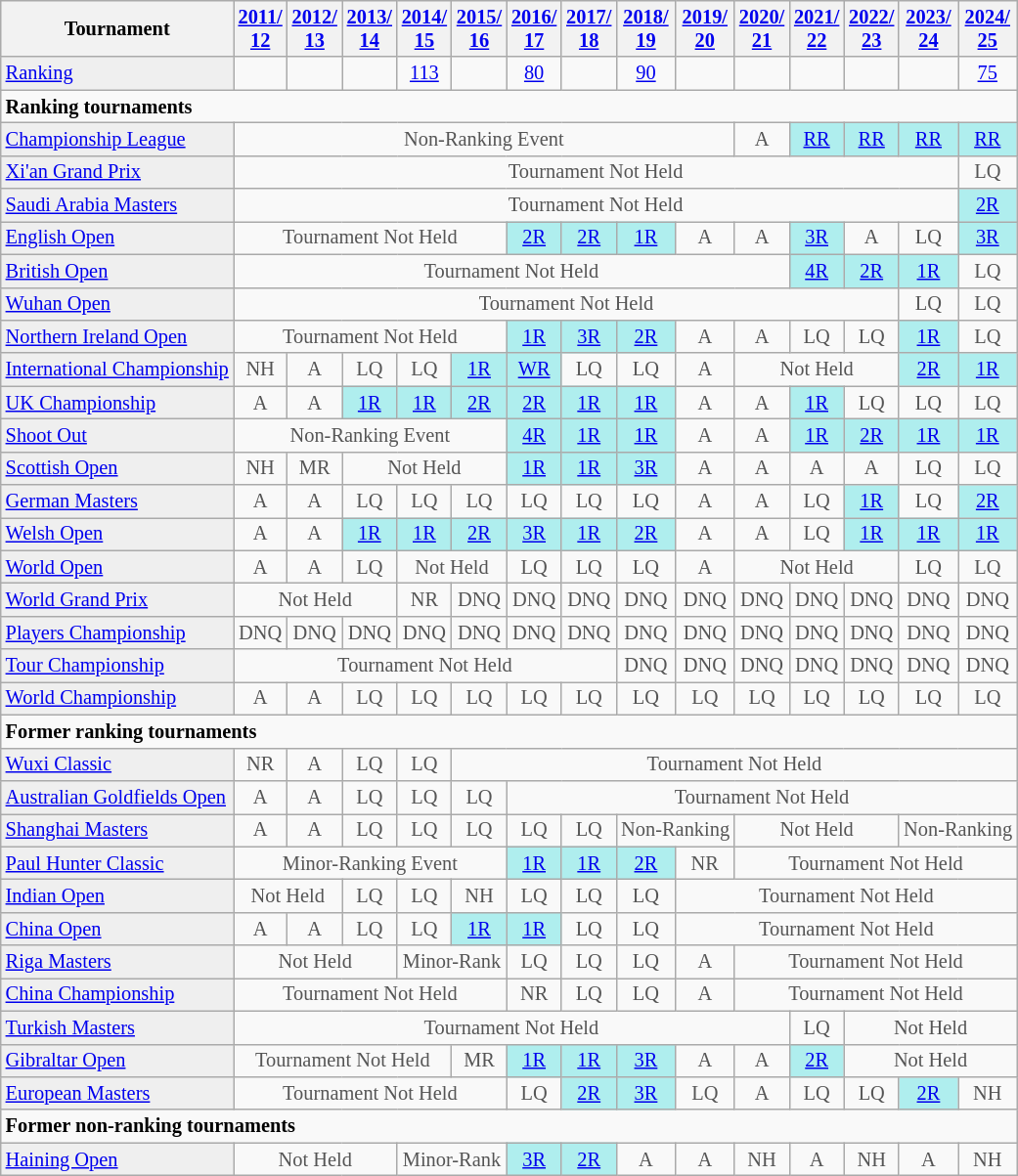<table class="wikitable" style="font-size:85%;">
<tr>
<th>Tournament</th>
<th><a href='#'>2011/<br>12</a></th>
<th><a href='#'>2012/<br>13</a></th>
<th><a href='#'>2013/<br>14</a></th>
<th><a href='#'>2014/<br>15</a></th>
<th><a href='#'>2015/<br>16</a></th>
<th><a href='#'>2016/<br>17</a></th>
<th><a href='#'>2017/<br>18</a></th>
<th><a href='#'>2018/<br>19</a></th>
<th><a href='#'>2019/<br>20</a></th>
<th><a href='#'>2020/<br>21</a></th>
<th><a href='#'>2021/<br>22</a></th>
<th><a href='#'>2022/<br>23</a></th>
<th><a href='#'>2023/<br>24</a></th>
<th><a href='#'>2024/<br>25</a></th>
</tr>
<tr>
<td style="background:#EFEFEF;"><a href='#'>Ranking</a></td>
<td align="center"></td>
<td align="center"></td>
<td align="center"></td>
<td align="center"><a href='#'>113</a></td>
<td align="center"></td>
<td align="center"><a href='#'>80</a></td>
<td align="center"></td>
<td align="center"><a href='#'>90</a></td>
<td align="center"></td>
<td align="center"></td>
<td align="center"></td>
<td align="center"></td>
<td align="center"></td>
<td align="center"><a href='#'>75</a></td>
</tr>
<tr>
<td colspan="20"><strong>Ranking tournaments</strong></td>
</tr>
<tr>
<td style="background:#EFEFEF;"><a href='#'>Championship League</a></td>
<td align="center" colspan="9" style="color:#555555;">Non-Ranking Event</td>
<td align="center" style="color:#555555;">A</td>
<td align="center" style="background:#afeeee;"><a href='#'>RR</a></td>
<td align="center" style="background:#afeeee;"><a href='#'>RR</a></td>
<td align="center" style="background:#afeeee;"><a href='#'>RR</a></td>
<td align="center" style="background:#afeeee;"><a href='#'>RR</a></td>
</tr>
<tr>
<td style="background:#EFEFEF;"><a href='#'>Xi'an Grand Prix</a></td>
<td align="center" colspan="13" style="color:#555555;">Tournament Not Held</td>
<td align="center" style="color:#555555;">LQ</td>
</tr>
<tr>
<td style="background:#EFEFEF;"><a href='#'>Saudi Arabia Masters</a></td>
<td align="center" colspan="13" style="color:#555555;">Tournament Not Held</td>
<td align="center" style="background:#afeeee;"><a href='#'>2R</a></td>
</tr>
<tr>
<td style="background:#EFEFEF;"><a href='#'>English Open</a></td>
<td align="center" colspan="5" style="color:#555555;">Tournament Not Held</td>
<td align="center" style="background:#afeeee;"><a href='#'>2R</a></td>
<td align="center" style="background:#afeeee;"><a href='#'>2R</a></td>
<td align="center" style="background:#afeeee;"><a href='#'>1R</a></td>
<td align="center" style="color:#555555;">A</td>
<td align="center" style="color:#555555;">A</td>
<td align="center" style="background:#afeeee;"><a href='#'>3R</a></td>
<td align="center" style="color:#555555;">A</td>
<td align="center" style="color:#555555;">LQ</td>
<td align="center" style="background:#afeeee;"><a href='#'>3R</a></td>
</tr>
<tr>
<td style="background:#EFEFEF;"><a href='#'>British Open</a></td>
<td align="center" colspan="10" style="color:#555555;">Tournament Not Held</td>
<td align="center" style="background:#afeeee;"><a href='#'>4R</a></td>
<td align="center" style="background:#afeeee;"><a href='#'>2R</a></td>
<td align="center" style="background:#afeeee;"><a href='#'>1R</a></td>
<td align="center" style="color:#555555;">LQ</td>
</tr>
<tr>
<td style="background:#EFEFEF;"><a href='#'>Wuhan Open</a></td>
<td align="center" colspan="12" style="color:#555555;">Tournament Not Held</td>
<td align="center" style="color:#555555;">LQ</td>
<td align="center" style="color:#555555;">LQ</td>
</tr>
<tr>
<td style="background:#EFEFEF;"><a href='#'>Northern Ireland Open</a></td>
<td align="center" colspan="5" style="color:#555555;">Tournament Not Held</td>
<td align="center" style="background:#afeeee;"><a href='#'>1R</a></td>
<td align="center" style="background:#afeeee;"><a href='#'>3R</a></td>
<td align="center" style="background:#afeeee;"><a href='#'>2R</a></td>
<td align="center" style="color:#555555;">A</td>
<td align="center" style="color:#555555;">A</td>
<td align="center" style="color:#555555;">LQ</td>
<td align="center" style="color:#555555;">LQ</td>
<td align="center" style="background:#afeeee;"><a href='#'>1R</a></td>
<td align="center" style="color:#555555;">LQ</td>
</tr>
<tr>
<td style="background:#EFEFEF;"><a href='#'>International Championship</a></td>
<td align="center" style="color:#555555;">NH</td>
<td align="center" style="color:#555555;">A</td>
<td align="center" style="color:#555555;">LQ</td>
<td align="center" style="color:#555555;">LQ</td>
<td align="center" style="background:#afeeee;"><a href='#'>1R</a></td>
<td align="center" style="background:#afeeee;"><a href='#'>WR</a></td>
<td align="center" style="color:#555555;">LQ</td>
<td align="center" style="color:#555555;">LQ</td>
<td align="center" style="color:#555555;">A</td>
<td align="center" colspan="3" style="color:#555555;">Not Held</td>
<td align="center" style="background:#afeeee;"><a href='#'>2R</a></td>
<td align="center" style="background:#afeeee;"><a href='#'>1R</a></td>
</tr>
<tr>
<td style="background:#EFEFEF;"><a href='#'>UK Championship</a></td>
<td align="center" style="color:#555555;">A</td>
<td align="center" style="color:#555555;">A</td>
<td align="center" style="background:#afeeee;"><a href='#'>1R</a></td>
<td align="center" style="background:#afeeee;"><a href='#'>1R</a></td>
<td align="center" style="background:#afeeee;"><a href='#'>2R</a></td>
<td align="center" style="background:#afeeee;"><a href='#'>2R</a></td>
<td align="center" style="background:#afeeee;"><a href='#'>1R</a></td>
<td align="center" style="background:#afeeee;"><a href='#'>1R</a></td>
<td align="center" style="color:#555555;">A</td>
<td align="center" style="color:#555555;">A</td>
<td align="center" style="background:#afeeee;"><a href='#'>1R</a></td>
<td align="center" style="color:#555555;">LQ</td>
<td align="center" style="color:#555555;">LQ</td>
<td align="center" style="color:#555555;">LQ</td>
</tr>
<tr>
<td style="background:#EFEFEF;"><a href='#'>Shoot Out</a></td>
<td align="center" colspan="5" style="color:#555555;">Non-Ranking Event</td>
<td align="center" style="background:#afeeee;"><a href='#'>4R</a></td>
<td align="center" style="background:#afeeee;"><a href='#'>1R</a></td>
<td align="center" style="background:#afeeee;"><a href='#'>1R</a></td>
<td align="center" style="color:#555555;">A</td>
<td align="center" style="color:#555555;">A</td>
<td align="center" style="background:#afeeee;"><a href='#'>1R</a></td>
<td align="center" style="background:#afeeee;"><a href='#'>2R</a></td>
<td align="center" style="background:#afeeee;"><a href='#'>1R</a></td>
<td align="center" style="background:#afeeee;"><a href='#'>1R</a></td>
</tr>
<tr>
<td style="background:#EFEFEF;"><a href='#'>Scottish Open</a></td>
<td align="center" style="color:#555555;">NH</td>
<td align="center" style="color:#555555;">MR</td>
<td align="center" colspan="3" style="color:#555555;">Not Held</td>
<td align="center" style="background:#afeeee;"><a href='#'>1R</a></td>
<td align="center" style="background:#afeeee;"><a href='#'>1R</a></td>
<td align="center" style="background:#afeeee;"><a href='#'>3R</a></td>
<td align="center" style="color:#555555;">A</td>
<td align="center" style="color:#555555;">A</td>
<td align="center" style="color:#555555;">A</td>
<td align="center" style="color:#555555;">A</td>
<td align="center" style="color:#555555;">LQ</td>
<td align="center" style="color:#555555;">LQ</td>
</tr>
<tr>
<td style="background:#EFEFEF;"><a href='#'>German Masters</a></td>
<td align="center" style="color:#555555;">A</td>
<td align="center" style="color:#555555;">A</td>
<td align="center" style="color:#555555;">LQ</td>
<td align="center" style="color:#555555;">LQ</td>
<td align="center" style="color:#555555;">LQ</td>
<td align="center" style="color:#555555;">LQ</td>
<td align="center" style="color:#555555;">LQ</td>
<td align="center" style="color:#555555;">LQ</td>
<td align="center" style="color:#555555;">A</td>
<td align="center" style="color:#555555;">A</td>
<td align="center" style="color:#555555;">LQ</td>
<td align="center" style="background:#afeeee;"><a href='#'>1R</a></td>
<td align="center" style="color:#555555;">LQ</td>
<td align="center" style="background:#afeeee;"><a href='#'>2R</a></td>
</tr>
<tr>
<td style="background:#EFEFEF;"><a href='#'>Welsh Open</a></td>
<td align="center" style="color:#555555;">A</td>
<td align="center" style="color:#555555;">A</td>
<td align="center" style="background:#afeeee;"><a href='#'>1R</a></td>
<td align="center" style="background:#afeeee;"><a href='#'>1R</a></td>
<td align="center" style="background:#afeeee;"><a href='#'>2R</a></td>
<td align="center" style="background:#afeeee;"><a href='#'>3R</a></td>
<td align="center" style="background:#afeeee;"><a href='#'>1R</a></td>
<td align="center" style="background:#afeeee;"><a href='#'>2R</a></td>
<td align="center" style="color:#555555;">A</td>
<td align="center" style="color:#555555;">A</td>
<td align="center" style="color:#555555;">LQ</td>
<td align="center" style="background:#afeeee;"><a href='#'>1R</a></td>
<td align="center" style="background:#afeeee;"><a href='#'>1R</a></td>
<td align="center" style="background:#afeeee;"><a href='#'>1R</a></td>
</tr>
<tr>
<td style="background:#EFEFEF;"><a href='#'>World Open</a></td>
<td align="center" style="color:#555555;">A</td>
<td align="center" style="color:#555555;">A</td>
<td align="center" style="color:#555555;">LQ</td>
<td align="center" colspan="2" style="color:#555555;">Not Held</td>
<td align="center" style="color:#555555;">LQ</td>
<td align="center" style="color:#555555;">LQ</td>
<td align="center" style="color:#555555;">LQ</td>
<td align="center" style="color:#555555;">A</td>
<td align="center" colspan="3" style="color:#555555;">Not Held</td>
<td align="center" style="color:#555555;">LQ</td>
<td align="center" style="color:#555555;">LQ</td>
</tr>
<tr>
<td style="background:#EFEFEF;"><a href='#'>World Grand Prix</a></td>
<td align="center" colspan="3" style="color:#555555;">Not Held</td>
<td align="center" style="color:#555555;">NR</td>
<td align="center" style="color:#555555;">DNQ</td>
<td align="center" style="color:#555555;">DNQ</td>
<td align="center" style="color:#555555;">DNQ</td>
<td align="center" style="color:#555555;">DNQ</td>
<td align="center" style="color:#555555;">DNQ</td>
<td align="center" style="color:#555555;">DNQ</td>
<td align="center" style="color:#555555;">DNQ</td>
<td align="center" style="color:#555555;">DNQ</td>
<td align="center" style="color:#555555;">DNQ</td>
<td align="center" style="color:#555555;">DNQ</td>
</tr>
<tr>
<td style="background:#EFEFEF;"><a href='#'>Players Championship</a></td>
<td align="center" style="color:#555555;">DNQ</td>
<td align="center" style="color:#555555;">DNQ</td>
<td align="center" style="color:#555555;">DNQ</td>
<td align="center" style="color:#555555;">DNQ</td>
<td align="center" style="color:#555555;">DNQ</td>
<td align="center" style="color:#555555;">DNQ</td>
<td align="center" style="color:#555555;">DNQ</td>
<td align="center" style="color:#555555;">DNQ</td>
<td align="center" style="color:#555555;">DNQ</td>
<td align="center" style="color:#555555;">DNQ</td>
<td align="center" style="color:#555555;">DNQ</td>
<td align="center" style="color:#555555;">DNQ</td>
<td align="center" style="color:#555555;">DNQ</td>
<td align="center" style="color:#555555;">DNQ</td>
</tr>
<tr>
<td style="background:#EFEFEF;"><a href='#'>Tour Championship</a></td>
<td align="center" colspan="7" style="color:#555555;">Tournament Not Held</td>
<td align="center" style="color:#555555;">DNQ</td>
<td align="center" style="color:#555555;">DNQ</td>
<td align="center" style="color:#555555;">DNQ</td>
<td align="center" style="color:#555555;">DNQ</td>
<td align="center" style="color:#555555;">DNQ</td>
<td align="center" style="color:#555555;">DNQ</td>
<td align="center" style="color:#555555;">DNQ</td>
</tr>
<tr>
<td style="background:#EFEFEF;"><a href='#'>World Championship</a></td>
<td align="center" style="color:#555555;">A</td>
<td align="center" style="color:#555555;">A</td>
<td align="center" style="color:#555555;">LQ</td>
<td align="center" style="color:#555555;">LQ</td>
<td align="center" style="color:#555555;">LQ</td>
<td align="center" style="color:#555555;">LQ</td>
<td align="center" style="color:#555555;">LQ</td>
<td align="center" style="color:#555555;">LQ</td>
<td align="center" style="color:#555555;">LQ</td>
<td align="center" style="color:#555555;">LQ</td>
<td align="center" style="color:#555555;">LQ</td>
<td align="center" style="color:#555555;">LQ</td>
<td align="center" style="color:#555555;">LQ</td>
<td align="center" style="color:#555555;">LQ</td>
</tr>
<tr>
<td colspan="20"><strong>Former ranking tournaments</strong></td>
</tr>
<tr>
<td style="background:#EFEFEF;"><a href='#'>Wuxi Classic</a></td>
<td align="center" style="color:#555555;">NR</td>
<td align="center" style="color:#555555;">A</td>
<td align="center" style="color:#555555;">LQ</td>
<td align="center" style="color:#555555;">LQ</td>
<td align="center" colspan="20" style="color:#555555;">Tournament Not Held</td>
</tr>
<tr>
<td style="background:#EFEFEF;"><a href='#'>Australian Goldfields Open</a></td>
<td align="center" style="color:#555555;">A</td>
<td align="center" style="color:#555555;">A</td>
<td align="center" style="color:#555555;">LQ</td>
<td align="center" style="color:#555555;">LQ</td>
<td align="center" style="color:#555555;">LQ</td>
<td align="center" colspan="20" style="color:#555555;">Tournament Not Held</td>
</tr>
<tr>
<td style="background:#EFEFEF;"><a href='#'>Shanghai Masters</a></td>
<td align="center" style="color:#555555;">A</td>
<td align="center" style="color:#555555;">A</td>
<td align="center" style="color:#555555;">LQ</td>
<td align="center" style="color:#555555;">LQ</td>
<td align="center" style="color:#555555;">LQ</td>
<td align="center" style="color:#555555;">LQ</td>
<td align="center" style="color:#555555;">LQ</td>
<td align="center" colspan="2" style="color:#555555;">Non-Ranking</td>
<td align="center" colspan="3" style="color:#555555;">Not Held</td>
<td align="center" colspan="2" style="color:#555555;">Non-Ranking</td>
</tr>
<tr>
<td style="background:#EFEFEF;"><a href='#'>Paul Hunter Classic</a></td>
<td align="center" colspan="5" style="color:#555555;">Minor-Ranking Event</td>
<td align="center" style="background:#afeeee;"><a href='#'>1R</a></td>
<td align="center" style="background:#afeeee;"><a href='#'>1R</a></td>
<td align="center" style="background:#afeeee;"><a href='#'>2R</a></td>
<td align="center" style="color:#555555;">NR</td>
<td align="center" colspan="20" style="color:#555555;">Tournament Not Held</td>
</tr>
<tr>
<td style="background:#EFEFEF;"><a href='#'>Indian Open</a></td>
<td align="center" colspan="2" style="color:#555555;">Not Held</td>
<td align="center" style="color:#555555;">LQ</td>
<td align="center" style="color:#555555;">LQ</td>
<td align="center" style="color:#555555;">NH</td>
<td align="center" style="color:#555555;">LQ</td>
<td align="center" style="color:#555555;">LQ</td>
<td align="center" style="color:#555555;">LQ</td>
<td align="center" colspan="20" style="color:#555555;">Tournament Not Held</td>
</tr>
<tr>
<td style="background:#EFEFEF;"><a href='#'>China Open</a></td>
<td align="center" style="color:#555555;">A</td>
<td align="center" style="color:#555555;">A</td>
<td align="center" style="color:#555555;">LQ</td>
<td align="center" style="color:#555555;">LQ</td>
<td align="center" style="background:#afeeee;"><a href='#'>1R</a></td>
<td align="center" style="background:#afeeee;"><a href='#'>1R</a></td>
<td align="center" style="color:#555555;">LQ</td>
<td align="center" style="color:#555555;">LQ</td>
<td align="center" colspan="20" style="color:#555555;">Tournament Not Held</td>
</tr>
<tr>
<td style="background:#EFEFEF;"><a href='#'>Riga Masters</a></td>
<td align="center" colspan="3" style="color:#555555;">Not Held</td>
<td align="center" colspan="2" style="color:#555555;">Minor-Rank</td>
<td align="center" style="color:#555555;">LQ</td>
<td align="center" style="color:#555555;">LQ</td>
<td align="center" style="color:#555555;">LQ</td>
<td align="center" style="color:#555555;">A</td>
<td align="center" colspan="20" style="color:#555555;">Tournament Not Held</td>
</tr>
<tr>
<td style="background:#EFEFEF;"><a href='#'>China Championship</a></td>
<td colspan="5" style="text-align:center; color:#555555;">Tournament Not Held</td>
<td align="center" style="color:#555555;">NR</td>
<td align="center" style="color:#555555;">LQ</td>
<td align="center" style="color:#555555;">LQ</td>
<td align="center" style="color:#555555;">A</td>
<td align="center" colspan="20" style="color:#555555;">Tournament Not Held</td>
</tr>
<tr>
<td style="background:#EFEFEF;"><a href='#'>Turkish Masters</a></td>
<td align="center" colspan="10" style="color:#555555;">Tournament Not Held</td>
<td align="center" style="color:#555555;">LQ</td>
<td align="center" colspan="3" style="color:#555555;">Not Held</td>
</tr>
<tr>
<td style="background:#EFEFEF;"><a href='#'>Gibraltar Open</a></td>
<td align="center" colspan="4" style="color:#555555;">Tournament Not Held</td>
<td align="center" style="color:#555555;">MR</td>
<td align="center" style="background:#afeeee;"><a href='#'>1R</a></td>
<td align="center" style="background:#afeeee;"><a href='#'>1R</a></td>
<td align="center" style="background:#afeeee;"><a href='#'>3R</a></td>
<td align="center" style="color:#555555;">A</td>
<td align="center" style="color:#555555;">A</td>
<td align="center" style="background:#afeeee;"><a href='#'>2R</a></td>
<td align="center" colspan="3" style="color:#555555;">Not Held</td>
</tr>
<tr>
<td style="background:#EFEFEF;"><a href='#'>European Masters</a></td>
<td align="center" colspan="5" style="color:#555555;">Tournament Not Held</td>
<td align="center" style="color:#555555;">LQ</td>
<td align="center" style="background:#afeeee;"><a href='#'>2R</a></td>
<td align="center" style="background:#afeeee;"><a href='#'>3R</a></td>
<td align="center" style="color:#555555;">LQ</td>
<td align="center" style="color:#555555;">A</td>
<td align="center" style="color:#555555;">LQ</td>
<td align="center" style="color:#555555;">LQ</td>
<td align="center" style="background:#afeeee;"><a href='#'>2R</a></td>
<td align="center" style="color:#555555;">NH</td>
</tr>
<tr>
<td colspan="20"><strong>Former non-ranking tournaments</strong></td>
</tr>
<tr>
<td style="background:#EFEFEF;"><a href='#'>Haining Open</a></td>
<td align="center" colspan="3" style="color:#555555;">Not Held</td>
<td align="center" colspan="2" style="color:#555555;">Minor-Rank</td>
<td align="center" style="background:#afeeee;"><a href='#'>3R</a></td>
<td align="center" style="background:#afeeee;"><a href='#'>2R</a></td>
<td align="center" style="color:#555555;">A</td>
<td align="center" style="color:#555555;">A</td>
<td align="center" style="color:#555555;">NH</td>
<td align="center" style="color:#555555;">A</td>
<td align="center" style="color:#555555;">NH</td>
<td align="center" style="color:#555555;">A</td>
<td align="center" style="color:#555555;">NH</td>
</tr>
</table>
